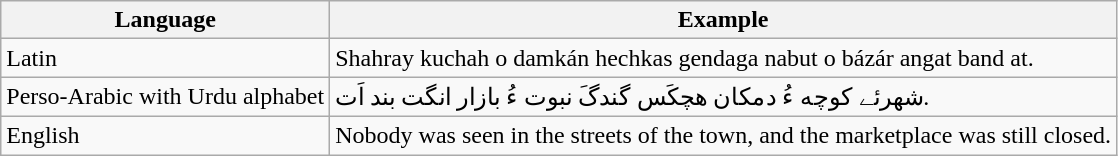<table class="wikitable">
<tr>
<th>Language</th>
<th>Example</th>
</tr>
<tr>
<td>Latin</td>
<td>Shahray kuchah o damkán hechkas gendaga nabut o bázár angat band at.</td>
</tr>
<tr>
<td>Perso-Arabic with Urdu alphabet</td>
<td>شهرئے کوچه ءُ دمکان هچکَس گندگَ نبوت ءُ بازار انگت بند اَت.</td>
</tr>
<tr>
<td>English</td>
<td>Nobody was seen in the streets of the town, and the marketplace was still closed.</td>
</tr>
</table>
